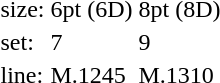<table style="margin-left:40px;">
<tr>
<td>size:</td>
<td>6pt (6D)</td>
<td>8pt (8D)</td>
</tr>
<tr>
<td>set:</td>
<td>7</td>
<td>9</td>
</tr>
<tr>
<td>line:</td>
<td>M.1245</td>
<td>M.1310</td>
</tr>
</table>
